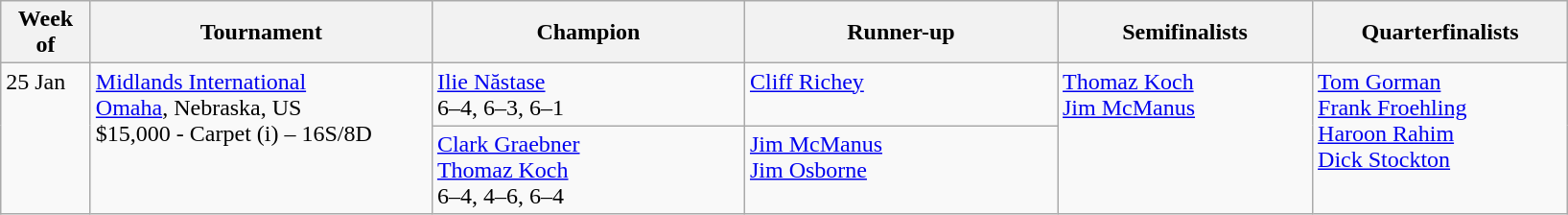<table class="wikitable">
<tr>
<th style="width:55px;">Week of</th>
<th style="width:230px;">Tournament</th>
<th style="width:210px;">Champion</th>
<th style="width:210px;">Runner-up</th>
<th style="width:170px;">Semifinalists</th>
<th style="width:170px;">Quarterfinalists</th>
</tr>
<tr valign=top>
<td rowspan=2>25 Jan</td>
<td rowspan=2><a href='#'>Midlands International</a> <br> <a href='#'>Omaha</a>, Nebraska, US <br> $15,000 - Carpet (i) – 16S/8D</td>
<td> <a href='#'>Ilie Năstase</a> <br> 6–4, 6–3, 6–1</td>
<td> <a href='#'>Cliff Richey</a></td>
<td rowspan=2> <a href='#'>Thomaz Koch</a> <br>  <a href='#'>Jim McManus</a></td>
<td rowspan=2> <a href='#'>Tom Gorman</a> <br>  <a href='#'>Frank Froehling</a> <br>  <a href='#'>Haroon Rahim</a> <br>  <a href='#'>Dick Stockton</a></td>
</tr>
<tr valign=top>
<td> <a href='#'>Clark Graebner</a> <br>  <a href='#'>Thomaz Koch</a> <br> 6–4, 4–6, 6–4</td>
<td> <a href='#'>Jim McManus</a> <br>  <a href='#'>Jim Osborne</a></td>
</tr>
</table>
